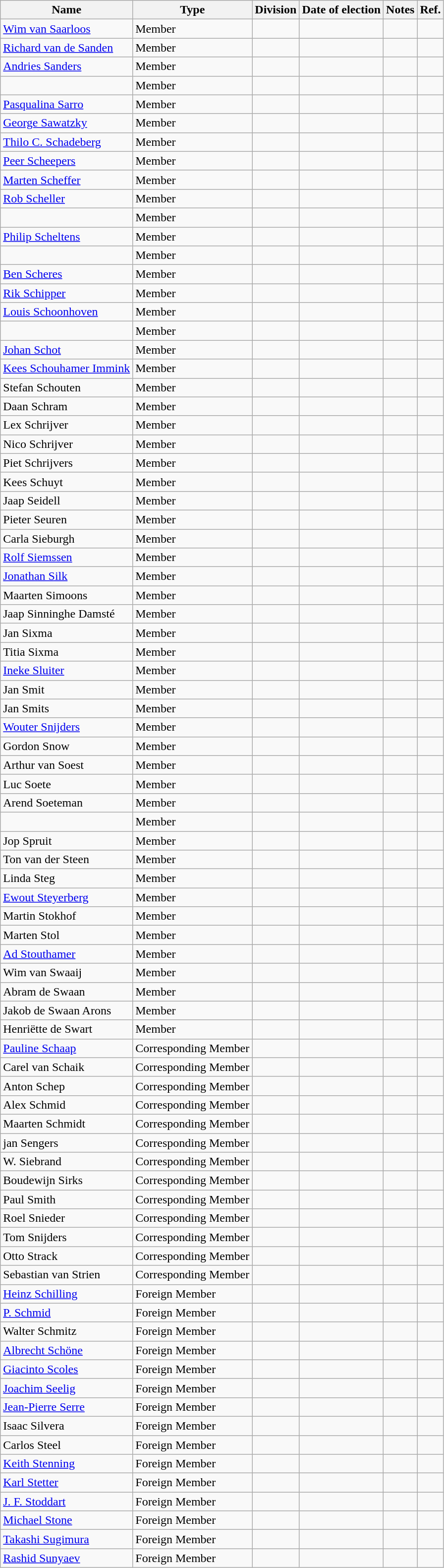<table class="wikitable">
<tr>
<th>Name</th>
<th>Type</th>
<th>Division</th>
<th>Date of election</th>
<th>Notes</th>
<th>Ref.</th>
</tr>
<tr>
<td><a href='#'>Wim van Saarloos</a></td>
<td>Member</td>
<td></td>
<td></td>
<td></td>
<td></td>
</tr>
<tr>
<td><a href='#'>Richard van de Sanden</a></td>
<td>Member</td>
<td></td>
<td></td>
<td></td>
<td></td>
</tr>
<tr>
<td><a href='#'>Andries Sanders</a></td>
<td>Member</td>
<td></td>
<td></td>
<td></td>
<td></td>
</tr>
<tr>
<td></td>
<td>Member</td>
<td></td>
<td></td>
<td></td>
<td></td>
</tr>
<tr>
<td><a href='#'>Pasqualina Sarro</a></td>
<td>Member</td>
<td></td>
<td></td>
<td></td>
<td></td>
</tr>
<tr>
<td><a href='#'>George Sawatzky</a></td>
<td>Member</td>
<td></td>
<td></td>
<td></td>
<td></td>
</tr>
<tr>
<td><a href='#'>Thilo C. Schadeberg</a></td>
<td>Member</td>
<td></td>
<td></td>
<td></td>
<td></td>
</tr>
<tr>
<td><a href='#'>Peer Scheepers</a></td>
<td>Member</td>
<td></td>
<td></td>
<td></td>
<td></td>
</tr>
<tr>
<td><a href='#'>Marten Scheffer</a></td>
<td>Member</td>
<td></td>
<td></td>
<td></td>
<td></td>
</tr>
<tr>
<td><a href='#'>Rob Scheller</a></td>
<td>Member</td>
<td></td>
<td></td>
<td></td>
<td></td>
</tr>
<tr>
<td></td>
<td>Member</td>
<td></td>
<td></td>
<td></td>
<td></td>
</tr>
<tr>
<td><a href='#'>Philip Scheltens</a></td>
<td>Member</td>
<td></td>
<td></td>
<td></td>
<td></td>
</tr>
<tr>
<td></td>
<td>Member</td>
<td></td>
<td></td>
<td></td>
<td></td>
</tr>
<tr>
<td><a href='#'>Ben Scheres</a></td>
<td>Member</td>
<td></td>
<td></td>
<td></td>
<td></td>
</tr>
<tr>
<td><a href='#'>Rik Schipper</a></td>
<td>Member</td>
<td></td>
<td></td>
<td></td>
<td></td>
</tr>
<tr>
<td><a href='#'>Louis Schoonhoven</a></td>
<td>Member</td>
<td></td>
<td></td>
<td></td>
<td></td>
</tr>
<tr>
<td></td>
<td>Member</td>
<td></td>
<td></td>
<td></td>
<td></td>
</tr>
<tr>
<td><a href='#'>Johan Schot</a></td>
<td>Member</td>
<td></td>
<td></td>
<td></td>
<td></td>
</tr>
<tr>
<td><a href='#'>Kees Schouhamer Immink</a></td>
<td>Member</td>
<td></td>
<td></td>
<td></td>
<td></td>
</tr>
<tr>
<td>Stefan Schouten</td>
<td>Member</td>
<td></td>
<td></td>
<td></td>
<td></td>
</tr>
<tr>
<td>Daan Schram</td>
<td>Member</td>
<td></td>
<td></td>
<td></td>
<td></td>
</tr>
<tr>
<td>Lex Schrijver</td>
<td>Member</td>
<td></td>
<td></td>
<td></td>
<td></td>
</tr>
<tr>
<td>Nico Schrijver</td>
<td>Member</td>
<td></td>
<td></td>
<td></td>
<td></td>
</tr>
<tr>
<td>Piet Schrijvers</td>
<td>Member</td>
<td></td>
<td></td>
<td></td>
<td></td>
</tr>
<tr>
<td>Kees Schuyt</td>
<td>Member</td>
<td></td>
<td></td>
<td></td>
<td></td>
</tr>
<tr>
<td>Jaap Seidell</td>
<td>Member</td>
<td></td>
<td></td>
<td></td>
<td></td>
</tr>
<tr>
<td>Pieter Seuren</td>
<td>Member</td>
<td></td>
<td></td>
<td></td>
<td></td>
</tr>
<tr>
<td>Carla Sieburgh</td>
<td>Member</td>
<td></td>
<td></td>
<td></td>
<td></td>
</tr>
<tr>
<td><a href='#'>Rolf Siemssen</a></td>
<td>Member</td>
<td></td>
<td></td>
<td></td>
<td></td>
</tr>
<tr>
<td><a href='#'>Jonathan Silk</a></td>
<td>Member</td>
<td></td>
<td></td>
<td></td>
<td></td>
</tr>
<tr>
<td>Maarten Simoons</td>
<td>Member</td>
<td></td>
<td></td>
<td></td>
<td></td>
</tr>
<tr>
<td>Jaap Sinninghe Damsté</td>
<td>Member</td>
<td></td>
<td></td>
<td></td>
<td></td>
</tr>
<tr>
<td>Jan Sixma</td>
<td>Member</td>
<td></td>
<td></td>
<td></td>
<td></td>
</tr>
<tr>
<td>Titia Sixma</td>
<td>Member</td>
<td></td>
<td></td>
<td></td>
<td></td>
</tr>
<tr>
<td><a href='#'>Ineke Sluiter</a></td>
<td>Member</td>
<td></td>
<td></td>
<td></td>
<td></td>
</tr>
<tr>
<td>Jan Smit</td>
<td>Member</td>
<td></td>
<td></td>
<td></td>
<td></td>
</tr>
<tr>
<td>Jan Smits</td>
<td>Member</td>
<td></td>
<td></td>
<td></td>
<td></td>
</tr>
<tr>
<td><a href='#'>Wouter Snijders</a></td>
<td>Member</td>
<td></td>
<td></td>
<td></td>
<td></td>
</tr>
<tr>
<td>Gordon Snow</td>
<td>Member</td>
<td></td>
<td></td>
<td></td>
<td></td>
</tr>
<tr>
<td>Arthur van Soest</td>
<td>Member</td>
<td></td>
<td></td>
<td></td>
<td></td>
</tr>
<tr>
<td>Luc Soete</td>
<td>Member</td>
<td></td>
<td></td>
<td></td>
<td></td>
</tr>
<tr>
<td>Arend Soeteman</td>
<td>Member</td>
<td></td>
<td></td>
<td></td>
<td></td>
</tr>
<tr>
<td></td>
<td>Member</td>
<td></td>
<td></td>
<td></td>
<td></td>
</tr>
<tr>
<td>Jop Spruit</td>
<td>Member</td>
<td></td>
<td></td>
<td></td>
<td></td>
</tr>
<tr>
<td>Ton van der Steen</td>
<td>Member</td>
<td></td>
<td></td>
<td></td>
<td></td>
</tr>
<tr>
<td>Linda Steg</td>
<td>Member</td>
<td></td>
<td></td>
<td></td>
<td></td>
</tr>
<tr>
<td><a href='#'>Ewout Steyerberg</a></td>
<td>Member</td>
<td></td>
<td></td>
<td></td>
<td></td>
</tr>
<tr>
<td>Martin Stokhof</td>
<td>Member</td>
<td></td>
<td></td>
<td></td>
<td></td>
</tr>
<tr>
<td>Marten Stol</td>
<td>Member</td>
<td></td>
<td></td>
<td></td>
<td></td>
</tr>
<tr>
<td><a href='#'>Ad Stouthamer</a></td>
<td>Member</td>
<td></td>
<td></td>
<td></td>
<td></td>
</tr>
<tr>
<td>Wim van Swaaij</td>
<td>Member</td>
<td></td>
<td></td>
<td></td>
<td></td>
</tr>
<tr>
<td>Abram de Swaan</td>
<td>Member</td>
<td></td>
<td></td>
<td></td>
<td></td>
</tr>
<tr>
<td>Jakob de Swaan Arons</td>
<td>Member</td>
<td></td>
<td></td>
<td></td>
<td></td>
</tr>
<tr>
<td>Henriëtte de Swart</td>
<td>Member</td>
<td></td>
<td></td>
<td></td>
<td></td>
</tr>
<tr>
<td><a href='#'>Pauline Schaap</a></td>
<td>Corresponding Member</td>
<td></td>
<td></td>
<td></td>
<td></td>
</tr>
<tr>
<td>Carel van Schaik</td>
<td>Corresponding Member</td>
<td></td>
<td></td>
<td></td>
<td></td>
</tr>
<tr>
<td>Anton Schep</td>
<td>Corresponding Member</td>
<td></td>
<td></td>
<td></td>
<td></td>
</tr>
<tr>
<td>Alex Schmid</td>
<td>Corresponding Member</td>
<td></td>
<td></td>
<td></td>
<td></td>
</tr>
<tr>
<td>Maarten Schmidt</td>
<td>Corresponding Member</td>
<td></td>
<td></td>
<td></td>
<td></td>
</tr>
<tr>
<td>jan Sengers</td>
<td>Corresponding Member</td>
<td></td>
<td></td>
<td></td>
<td></td>
</tr>
<tr>
<td>W. Siebrand</td>
<td>Corresponding Member</td>
<td></td>
<td></td>
<td></td>
<td></td>
</tr>
<tr>
<td>Boudewijn Sirks</td>
<td>Corresponding Member</td>
<td></td>
<td></td>
<td></td>
<td></td>
</tr>
<tr>
<td>Paul Smith</td>
<td>Corresponding Member</td>
<td></td>
<td></td>
<td></td>
<td></td>
</tr>
<tr>
<td>Roel Snieder</td>
<td>Corresponding Member</td>
<td></td>
<td></td>
<td></td>
<td></td>
</tr>
<tr>
<td>Tom Snijders</td>
<td>Corresponding Member</td>
<td></td>
<td></td>
<td></td>
<td></td>
</tr>
<tr>
<td>Otto Strack</td>
<td>Corresponding Member</td>
<td></td>
<td></td>
<td></td>
<td></td>
</tr>
<tr>
<td>Sebastian van Strien</td>
<td>Corresponding Member</td>
<td></td>
<td></td>
<td></td>
<td></td>
</tr>
<tr>
<td><a href='#'>Heinz Schilling</a></td>
<td>Foreign Member</td>
<td></td>
<td></td>
<td></td>
<td></td>
</tr>
<tr>
<td><a href='#'>P. Schmid</a></td>
<td>Foreign Member</td>
<td></td>
<td></td>
<td></td>
<td></td>
</tr>
<tr>
<td>Walter Schmitz</td>
<td>Foreign Member</td>
<td></td>
<td></td>
<td></td>
<td></td>
</tr>
<tr>
<td><a href='#'>Albrecht Schöne</a></td>
<td>Foreign Member</td>
<td></td>
<td></td>
<td></td>
<td></td>
</tr>
<tr>
<td><a href='#'>Giacinto Scoles</a></td>
<td>Foreign Member</td>
<td></td>
<td></td>
<td></td>
<td></td>
</tr>
<tr>
<td><a href='#'>Joachim Seelig</a></td>
<td>Foreign Member</td>
<td></td>
<td></td>
<td></td>
<td></td>
</tr>
<tr>
<td><a href='#'>Jean-Pierre Serre</a></td>
<td>Foreign Member</td>
<td></td>
<td></td>
<td></td>
<td></td>
</tr>
<tr>
<td>Isaac Silvera</td>
<td>Foreign Member</td>
<td></td>
<td></td>
<td></td>
<td></td>
</tr>
<tr>
<td>Carlos Steel</td>
<td>Foreign Member</td>
<td></td>
<td></td>
<td></td>
<td></td>
</tr>
<tr>
<td><a href='#'>Keith Stenning</a></td>
<td>Foreign Member</td>
<td></td>
<td></td>
<td></td>
<td></td>
</tr>
<tr>
<td><a href='#'>Karl Stetter</a></td>
<td>Foreign Member</td>
<td></td>
<td></td>
<td></td>
<td></td>
</tr>
<tr>
<td><a href='#'>J. F. Stoddart</a></td>
<td>Foreign Member</td>
<td></td>
<td></td>
<td></td>
<td></td>
</tr>
<tr>
<td><a href='#'>Michael Stone</a></td>
<td>Foreign Member</td>
<td></td>
<td></td>
<td></td>
<td></td>
</tr>
<tr>
<td><a href='#'>Takashi Sugimura</a></td>
<td>Foreign Member</td>
<td></td>
<td></td>
<td></td>
<td></td>
</tr>
<tr>
<td><a href='#'>Rashid Sunyaev</a></td>
<td>Foreign Member</td>
<td></td>
<td></td>
<td></td>
<td></td>
</tr>
</table>
